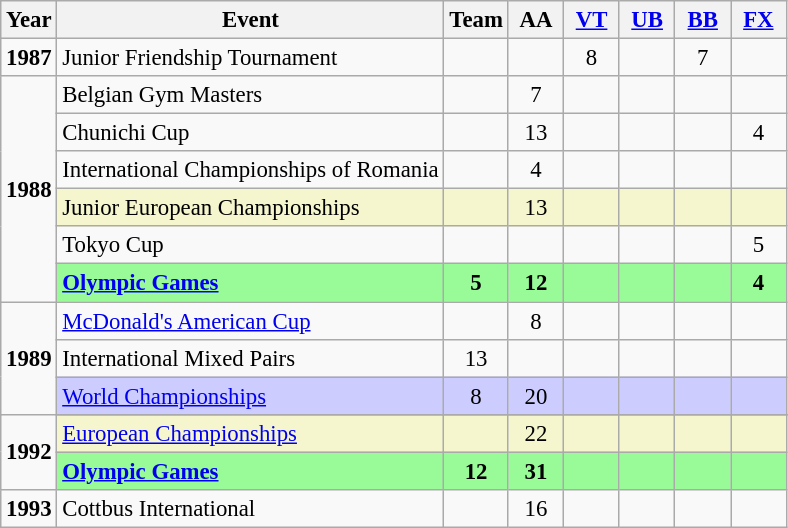<table class="wikitable" style="text-align:center; font-size:95%;">
<tr>
<th align=center>Year</th>
<th align=center>Event</th>
<th style="width:30px;">Team</th>
<th style="width:30px;">AA</th>
<th style="width:30px;"><a href='#'>VT</a></th>
<th style="width:30px;"><a href='#'>UB</a></th>
<th style="width:30px;"><a href='#'>BB</a></th>
<th style="width:30px;"><a href='#'>FX</a></th>
</tr>
<tr>
<td rowspan="1"><strong>1987</strong></td>
<td align=left>Junior Friendship Tournament</td>
<td></td>
<td></td>
<td>8</td>
<td></td>
<td>7</td>
<td></td>
</tr>
<tr>
<td rowspan="6"><strong>1988</strong></td>
<td align=left>Belgian Gym Masters</td>
<td></td>
<td>7</td>
<td></td>
<td></td>
<td></td>
<td></td>
</tr>
<tr>
<td align=left>Chunichi Cup</td>
<td></td>
<td>13</td>
<td></td>
<td></td>
<td></td>
<td>4</td>
</tr>
<tr>
<td align=left>International Championships of Romania</td>
<td></td>
<td>4</td>
<td></td>
<td></td>
<td></td>
<td></td>
</tr>
<tr bgcolor=#F5F6CE>
<td align=left>Junior European Championships</td>
<td></td>
<td>13</td>
<td></td>
<td></td>
<td></td>
<td></td>
</tr>
<tr>
<td align=left>Tokyo Cup</td>
<td></td>
<td></td>
<td></td>
<td></td>
<td></td>
<td>5</td>
</tr>
<tr bgcolor=98FB98>
<td align=left><strong><a href='#'>Olympic Games</a></strong></td>
<td><strong>5</strong></td>
<td><strong>12</strong></td>
<td></td>
<td></td>
<td></td>
<td><strong>4</strong></td>
</tr>
<tr>
<td rowspan="3"><strong>1989</strong></td>
<td align=left><a href='#'>McDonald's American Cup</a></td>
<td></td>
<td>8</td>
<td></td>
<td></td>
<td></td>
<td></td>
</tr>
<tr>
<td align=left>International Mixed Pairs</td>
<td>13</td>
<td></td>
<td></td>
<td></td>
<td></td>
<td></td>
</tr>
<tr bgcolor=#CCCCFF>
<td align=left><a href='#'>World Championships</a></td>
<td>8</td>
<td>20</td>
<td></td>
<td></td>
<td></td>
<td></td>
</tr>
<tr>
<td rowspan="3"><strong>1992</strong></td>
</tr>
<tr bgcolor=#F5F6CE>
<td align=left><a href='#'>European Championships</a></td>
<td></td>
<td>22</td>
<td></td>
<td></td>
<td></td>
<td></td>
</tr>
<tr bgcolor=98FB98>
<td align=left><strong><a href='#'>Olympic Games</a></strong></td>
<td><strong>12</strong></td>
<td><strong>31</strong></td>
<td></td>
<td></td>
<td></td>
<td></td>
</tr>
<tr>
<td rowspan="1"><strong>1993</strong></td>
<td align=left>Cottbus International</td>
<td></td>
<td>16</td>
<td></td>
<td></td>
<td></td>
<td></td>
</tr>
</table>
